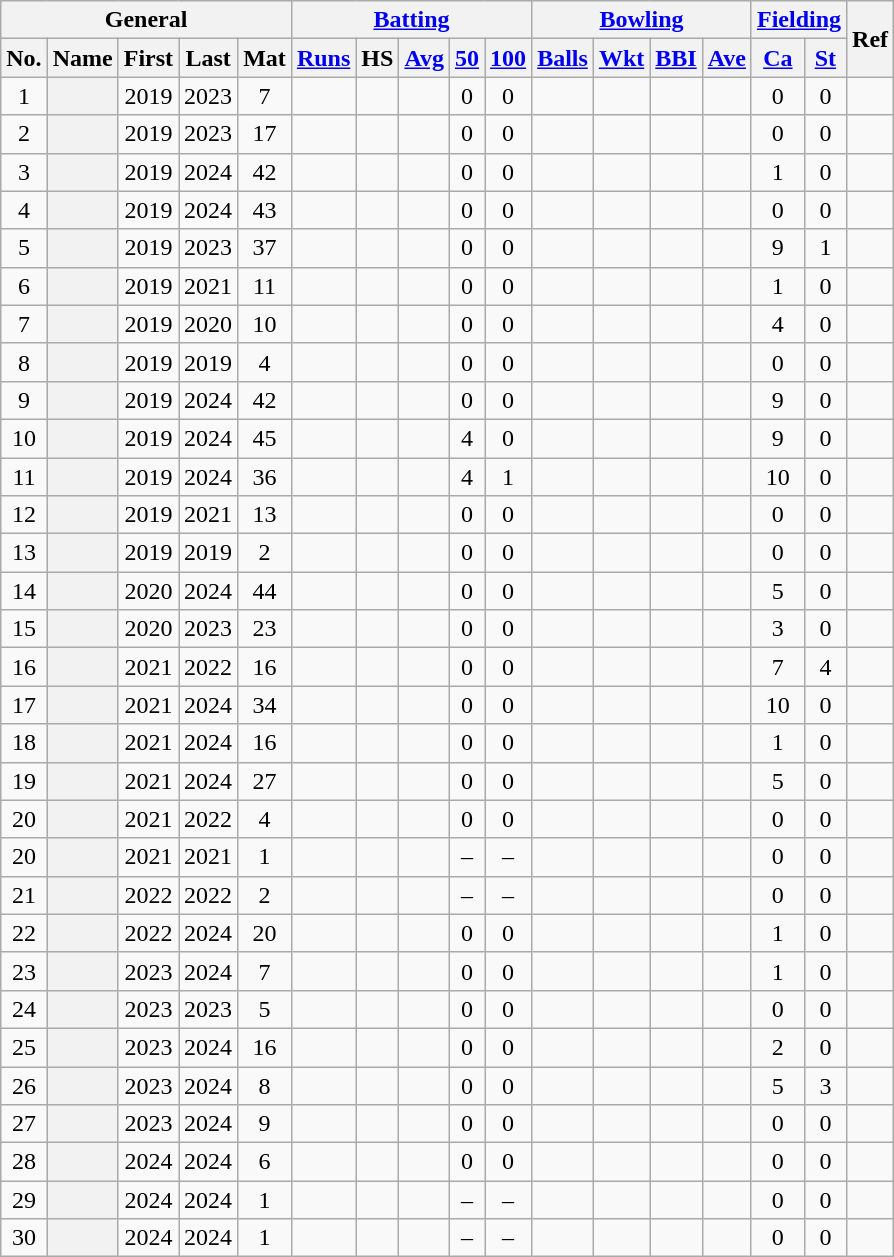<table class="wikitable plainrowheaders sortable">
<tr align="center">
<th scope="col" colspan=5 class="unsortable">General</th>
<th scope="col" colspan=5 class="unsortable"><a href='#'>Batting</a></th>
<th scope="col" colspan=4 class="unsortable"><a href='#'>Bowling</a></th>
<th scope="col" colspan=2 class="unsortable"><a href='#'>Fielding</a></th>
<th scope="col" rowspan=2 class="unsortable">Ref</th>
</tr>
<tr align="center">
<th scope="col">No.</th>
<th scope="col">Name</th>
<th scope="col">First</th>
<th scope="col">Last</th>
<th scope="col">Mat</th>
<th scope="col"><a href='#'>Runs</a></th>
<th scope="col">HS</th>
<th scope="col"><a href='#'>Avg</a></th>
<th scope="col"><a href='#'>50</a></th>
<th scope="col"><a href='#'>100</a></th>
<th scope="col"><a href='#'>Balls</a></th>
<th scope="col"><a href='#'>Wkt</a></th>
<th scope="col"><a href='#'>BBI</a></th>
<th scope="col"><a href='#'>Ave</a></th>
<th scope="col"><a href='#'>Ca</a></th>
<th scope="col"><a href='#'>St</a></th>
</tr>
<tr align="center">
<td>1</td>
<th scope="row"></th>
<td>2019</td>
<td>2023</td>
<td>7</td>
<td></td>
<td></td>
<td></td>
<td>0</td>
<td>0</td>
<td></td>
<td></td>
<td></td>
<td></td>
<td>0</td>
<td>0</td>
<td></td>
</tr>
<tr align="center">
<td>2</td>
<th scope="row"></th>
<td>2019</td>
<td>2023</td>
<td>17</td>
<td></td>
<td></td>
<td></td>
<td>0</td>
<td>0</td>
<td></td>
<td></td>
<td></td>
<td></td>
<td>0</td>
<td>0</td>
<td></td>
</tr>
<tr align="center">
<td>3</td>
<th scope="row"></th>
<td>2019</td>
<td>2024</td>
<td>42</td>
<td></td>
<td></td>
<td></td>
<td>0</td>
<td>0</td>
<td></td>
<td></td>
<td></td>
<td></td>
<td>1</td>
<td>0</td>
<td></td>
</tr>
<tr align="center">
<td>4</td>
<th scope="row"></th>
<td>2019</td>
<td>2024</td>
<td>43</td>
<td></td>
<td></td>
<td></td>
<td>0</td>
<td>0</td>
<td></td>
<td></td>
<td></td>
<td></td>
<td>0</td>
<td>0</td>
<td></td>
</tr>
<tr align="center">
<td>5</td>
<th scope="row"></th>
<td>2019</td>
<td>2023</td>
<td>37</td>
<td></td>
<td></td>
<td></td>
<td>0</td>
<td>0</td>
<td></td>
<td></td>
<td></td>
<td></td>
<td>9</td>
<td>1</td>
<td></td>
</tr>
<tr align="center">
<td>6</td>
<th scope="row"></th>
<td>2019</td>
<td>2021</td>
<td>11</td>
<td></td>
<td></td>
<td></td>
<td>0</td>
<td>0</td>
<td></td>
<td></td>
<td></td>
<td></td>
<td>1</td>
<td>0</td>
<td></td>
</tr>
<tr align="center">
<td>7</td>
<th scope="row"></th>
<td>2019</td>
<td>2020</td>
<td>10</td>
<td></td>
<td></td>
<td></td>
<td>0</td>
<td>0</td>
<td></td>
<td></td>
<td></td>
<td></td>
<td>4</td>
<td>0</td>
<td></td>
</tr>
<tr align="center">
<td>8</td>
<th scope="row"></th>
<td>2019</td>
<td>2019</td>
<td>4</td>
<td></td>
<td></td>
<td></td>
<td>0</td>
<td>0</td>
<td></td>
<td></td>
<td></td>
<td></td>
<td>0</td>
<td>0</td>
<td></td>
</tr>
<tr align="center">
<td>9</td>
<th scope="row"></th>
<td>2019</td>
<td>2024</td>
<td>42</td>
<td></td>
<td></td>
<td></td>
<td>0</td>
<td>0</td>
<td></td>
<td></td>
<td></td>
<td></td>
<td>9</td>
<td>0</td>
<td></td>
</tr>
<tr align="center">
<td>10</td>
<th scope="row"></th>
<td>2019</td>
<td>2024</td>
<td>45</td>
<td></td>
<td></td>
<td></td>
<td>4</td>
<td>0</td>
<td></td>
<td></td>
<td></td>
<td></td>
<td>9</td>
<td>0</td>
<td></td>
</tr>
<tr align="center">
<td>11</td>
<th scope="row"></th>
<td>2019</td>
<td>2024</td>
<td>36</td>
<td></td>
<td></td>
<td></td>
<td>4</td>
<td>1</td>
<td></td>
<td></td>
<td></td>
<td></td>
<td>10</td>
<td>0</td>
<td></td>
</tr>
<tr align="center">
<td>12</td>
<th scope="row"></th>
<td>2019</td>
<td>2021</td>
<td>13</td>
<td></td>
<td></td>
<td></td>
<td>0</td>
<td>0</td>
<td></td>
<td></td>
<td></td>
<td></td>
<td>0</td>
<td>0</td>
<td></td>
</tr>
<tr align="center">
<td>13</td>
<th scope="row"></th>
<td>2019</td>
<td>2019</td>
<td>2</td>
<td></td>
<td></td>
<td></td>
<td>0</td>
<td>0</td>
<td></td>
<td></td>
<td></td>
<td></td>
<td>0</td>
<td>0</td>
<td></td>
</tr>
<tr align="center">
<td>14</td>
<th scope="row"></th>
<td>2020</td>
<td>2024</td>
<td>44</td>
<td></td>
<td></td>
<td></td>
<td>0</td>
<td>0</td>
<td></td>
<td></td>
<td></td>
<td></td>
<td>5</td>
<td>0</td>
<td></td>
</tr>
<tr align="center">
<td>15</td>
<th scope="row"></th>
<td>2020</td>
<td>2023</td>
<td>23</td>
<td></td>
<td></td>
<td></td>
<td>0</td>
<td>0</td>
<td></td>
<td></td>
<td></td>
<td></td>
<td>3</td>
<td>0</td>
<td></td>
</tr>
<tr align="center">
<td>16</td>
<th scope="row"></th>
<td>2021</td>
<td>2022</td>
<td>16</td>
<td></td>
<td></td>
<td></td>
<td>0</td>
<td>0</td>
<td></td>
<td></td>
<td></td>
<td></td>
<td>7</td>
<td>4</td>
<td></td>
</tr>
<tr align="center">
<td>17</td>
<th scope="row"></th>
<td>2021</td>
<td>2024</td>
<td>34</td>
<td></td>
<td></td>
<td></td>
<td>0</td>
<td>0</td>
<td></td>
<td></td>
<td></td>
<td></td>
<td>10</td>
<td>0</td>
<td></td>
</tr>
<tr align="center">
<td>18</td>
<th scope="row"></th>
<td>2021</td>
<td>2024</td>
<td>16</td>
<td></td>
<td></td>
<td></td>
<td>0</td>
<td>0</td>
<td></td>
<td></td>
<td></td>
<td></td>
<td>1</td>
<td>0</td>
<td></td>
</tr>
<tr align="center">
<td>19</td>
<th scope="row"></th>
<td>2021</td>
<td>2024</td>
<td>27</td>
<td></td>
<td></td>
<td></td>
<td>0</td>
<td>0</td>
<td></td>
<td></td>
<td></td>
<td></td>
<td>5</td>
<td>0</td>
<td></td>
</tr>
<tr align="center">
<td>20</td>
<th scope="row"></th>
<td>2021</td>
<td>2022</td>
<td>4</td>
<td></td>
<td></td>
<td></td>
<td>0</td>
<td>0</td>
<td></td>
<td></td>
<td></td>
<td></td>
<td>0</td>
<td>0</td>
<td></td>
</tr>
<tr align="center">
<td>20</td>
<th scope="row"></th>
<td>2021</td>
<td>2021</td>
<td>1</td>
<td></td>
<td></td>
<td></td>
<td>–</td>
<td>–</td>
<td></td>
<td></td>
<td></td>
<td></td>
<td>0</td>
<td>0</td>
<td></td>
</tr>
<tr align="center">
<td>21</td>
<th scope="row"></th>
<td>2022</td>
<td>2022</td>
<td>2</td>
<td></td>
<td></td>
<td></td>
<td>–</td>
<td>–</td>
<td></td>
<td></td>
<td></td>
<td></td>
<td>0</td>
<td>0</td>
<td></td>
</tr>
<tr align="center">
<td>22</td>
<th scope="row"></th>
<td>2022</td>
<td>2024</td>
<td>20</td>
<td></td>
<td></td>
<td></td>
<td>0</td>
<td>0</td>
<td></td>
<td></td>
<td></td>
<td></td>
<td>1</td>
<td>0</td>
<td></td>
</tr>
<tr align="center">
<td>23</td>
<th scope="row"></th>
<td>2023</td>
<td>2024</td>
<td>7</td>
<td></td>
<td></td>
<td></td>
<td>0</td>
<td>0</td>
<td></td>
<td></td>
<td></td>
<td></td>
<td>1</td>
<td>0</td>
<td></td>
</tr>
<tr align="center">
<td>24</td>
<th scope="row"></th>
<td>2023</td>
<td>2023</td>
<td>5</td>
<td></td>
<td></td>
<td></td>
<td>0</td>
<td>0</td>
<td></td>
<td></td>
<td></td>
<td></td>
<td>0</td>
<td>0</td>
<td></td>
</tr>
<tr align="center">
<td>25</td>
<th scope="row"></th>
<td>2023</td>
<td>2024</td>
<td>16</td>
<td></td>
<td></td>
<td></td>
<td>0</td>
<td>0</td>
<td></td>
<td></td>
<td></td>
<td></td>
<td>2</td>
<td>0</td>
<td></td>
</tr>
<tr align="center">
<td>26</td>
<th scope="row"></th>
<td>2023</td>
<td>2024</td>
<td>8</td>
<td></td>
<td></td>
<td></td>
<td>0</td>
<td>0</td>
<td></td>
<td></td>
<td></td>
<td></td>
<td>5</td>
<td>3</td>
<td></td>
</tr>
<tr align="center">
<td>27</td>
<th scope="row"></th>
<td>2023</td>
<td>2024</td>
<td>9</td>
<td></td>
<td></td>
<td></td>
<td>0</td>
<td>0</td>
<td></td>
<td></td>
<td></td>
<td></td>
<td>0</td>
<td>0</td>
<td></td>
</tr>
<tr align="center">
<td>28</td>
<th scope="row"></th>
<td>2024</td>
<td>2024</td>
<td>6</td>
<td></td>
<td></td>
<td></td>
<td>0</td>
<td>0</td>
<td></td>
<td></td>
<td></td>
<td></td>
<td>0</td>
<td>0</td>
<td></td>
</tr>
<tr align="center">
<td>29</td>
<th scope="row"></th>
<td>2024</td>
<td>2024</td>
<td>1</td>
<td></td>
<td></td>
<td></td>
<td>–</td>
<td>–</td>
<td></td>
<td></td>
<td></td>
<td></td>
<td>0</td>
<td>0</td>
<td></td>
</tr>
<tr align="center">
<td>30</td>
<th scope="row"></th>
<td>2024</td>
<td>2024</td>
<td>1</td>
<td></td>
<td></td>
<td></td>
<td>–</td>
<td>–</td>
<td></td>
<td></td>
<td></td>
<td></td>
<td>0</td>
<td>0</td>
<td></td>
</tr>
</table>
